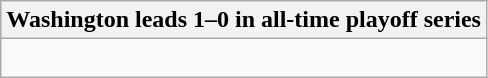<table class="wikitable collapsible collapsed">
<tr>
<th>Washington leads 1–0 in all-time playoff series</th>
</tr>
<tr>
<td><br></td>
</tr>
</table>
